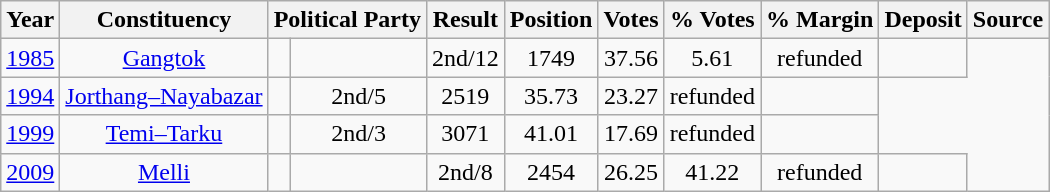<table class="wikitable sortable" style="text-align:center;">
<tr>
<th>Year</th>
<th>Constituency</th>
<th Colspan=2>Political Party</th>
<th>Result</th>
<th>Position</th>
<th>Votes</th>
<th>% Votes</th>
<th>% Margin</th>
<th>Deposit</th>
<th>Source</th>
</tr>
<tr>
<td><a href='#'>1985</a></td>
<td><a href='#'>Gangtok</a></td>
<td></td>
<td></td>
<td>2nd/12</td>
<td>1749</td>
<td>37.56</td>
<td>5.61</td>
<td>refunded</td>
<td></td>
</tr>
<tr>
<td><a href='#'>1994</a></td>
<td><a href='#'>Jorthang–Nayabazar</a></td>
<td></td>
<td>2nd/5</td>
<td>2519</td>
<td>35.73</td>
<td>23.27</td>
<td>refunded</td>
<td></td>
</tr>
<tr>
<td><a href='#'>1999</a></td>
<td><a href='#'>Temi–Tarku</a></td>
<td></td>
<td>2nd/3</td>
<td>3071</td>
<td>41.01</td>
<td>17.69</td>
<td>refunded</td>
<td></td>
</tr>
<tr>
<td><a href='#'>2009</a></td>
<td><a href='#'>Melli</a></td>
<td></td>
<td></td>
<td>2nd/8</td>
<td>2454</td>
<td>26.25</td>
<td>41.22</td>
<td>refunded</td>
<td></td>
</tr>
</table>
